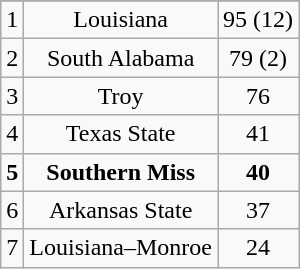<table class="wikitable" style="display: inline-table;">
<tr align="center">
</tr>
<tr align="center">
<td>1</td>
<td>Louisiana</td>
<td>95 (12)</td>
</tr>
<tr align="center">
<td>2</td>
<td>South Alabama</td>
<td>79 (2)</td>
</tr>
<tr align="center">
<td>3</td>
<td>Troy</td>
<td>76</td>
</tr>
<tr align="center">
<td>4</td>
<td>Texas State</td>
<td>41</td>
</tr>
<tr align="center">
<td><strong>5</strong></td>
<td><strong>Southern Miss</strong></td>
<td><strong>40</strong></td>
</tr>
<tr align="center">
<td>6</td>
<td>Arkansas State</td>
<td>37</td>
</tr>
<tr align="center">
<td>7</td>
<td>Louisiana–Monroe</td>
<td>24</td>
</tr>
</table>
